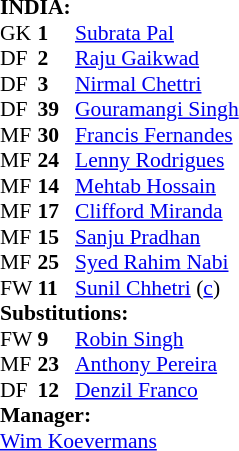<table style="font-size: 90%" cellspacing="0" cellpadding="0">
<tr>
<td colspan=4><br><strong>INDIA:</strong></td>
</tr>
<tr>
<th width="25"></th>
<th width="25"></th>
</tr>
<tr>
<td>GK</td>
<td><strong>1</strong></td>
<td><a href='#'>Subrata Pal</a></td>
</tr>
<tr>
<td>DF</td>
<td><strong>2</strong></td>
<td><a href='#'>Raju Gaikwad</a></td>
</tr>
<tr>
<td>DF</td>
<td><strong>3</strong></td>
<td><a href='#'>Nirmal Chettri</a></td>
<td></td>
<td></td>
</tr>
<tr>
<td>DF</td>
<td><strong>39</strong></td>
<td><a href='#'>Gouramangi Singh</a></td>
</tr>
<tr>
<td>MF</td>
<td><strong>30</strong></td>
<td><a href='#'>Francis Fernandes</a></td>
</tr>
<tr>
<td>MF</td>
<td><strong>24</strong></td>
<td><a href='#'>Lenny Rodrigues</a></td>
</tr>
<tr>
<td>MF</td>
<td><strong>14</strong></td>
<td><a href='#'>Mehtab Hossain</a></td>
</tr>
<tr>
<td>MF</td>
<td><strong>17</strong></td>
<td><a href='#'>Clifford Miranda</a></td>
<td></td>
<td></td>
</tr>
<tr>
<td>MF</td>
<td><strong>15</strong></td>
<td><a href='#'>Sanju Pradhan</a></td>
<td></td>
<td></td>
</tr>
<tr>
<td>MF</td>
<td><strong>25</strong></td>
<td><a href='#'>Syed Rahim Nabi</a></td>
</tr>
<tr>
<td>FW</td>
<td><strong>11</strong></td>
<td><a href='#'>Sunil Chhetri</a> (<a href='#'>c</a>)</td>
</tr>
<tr>
<td colspan=3><strong>Substitutions:</strong></td>
</tr>
<tr>
<td>FW</td>
<td><strong>9</strong></td>
<td><a href='#'>Robin Singh</a></td>
<td></td>
<td></td>
</tr>
<tr>
<td>MF</td>
<td><strong>23</strong></td>
<td><a href='#'>Anthony Pereira</a></td>
<td></td>
<td></td>
</tr>
<tr>
<td>DF</td>
<td><strong>12</strong></td>
<td><a href='#'>Denzil Franco</a></td>
<td></td>
<td></td>
</tr>
<tr>
<td colspan=3><strong>Manager:</strong></td>
</tr>
<tr>
<td colspan=3> <a href='#'>Wim Koevermans</a></td>
</tr>
</table>
